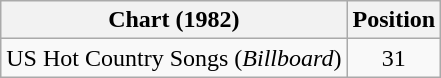<table class="wikitable">
<tr>
<th>Chart (1982)</th>
<th>Position</th>
</tr>
<tr>
<td>US Hot Country Songs (<em>Billboard</em>)</td>
<td align="center">31</td>
</tr>
</table>
